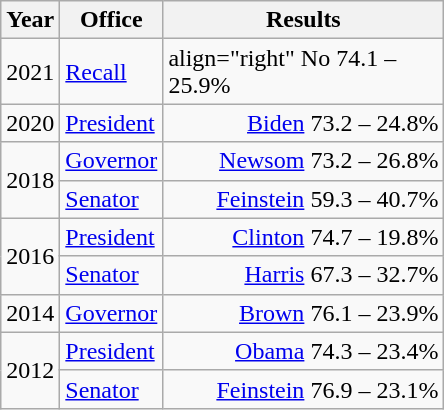<table class=wikitable>
<tr>
<th width="30">Year</th>
<th width="60">Office</th>
<th width="180">Results</th>
</tr>
<tr>
<td>2021</td>
<td><a href='#'>Recall</a></td>
<td>align="right"  No 74.1 – 25.9%</td>
</tr>
<tr>
<td rowspan="1">2020</td>
<td><a href='#'>President</a></td>
<td align="right" ><a href='#'>Biden</a> 73.2 – 24.8%</td>
</tr>
<tr>
<td rowspan="2">2018</td>
<td><a href='#'>Governor</a></td>
<td align="right" ><a href='#'>Newsom</a> 73.2 – 26.8%</td>
</tr>
<tr>
<td><a href='#'>Senator</a></td>
<td align="right" ><a href='#'>Feinstein</a> 59.3 – 40.7%</td>
</tr>
<tr>
<td rowspan="2">2016</td>
<td><a href='#'>President</a></td>
<td align="right" ><a href='#'>Clinton</a> 74.7 – 19.8%</td>
</tr>
<tr>
<td><a href='#'>Senator</a></td>
<td align="right" ><a href='#'>Harris</a> 67.3 – 32.7%</td>
</tr>
<tr>
<td>2014</td>
<td><a href='#'>Governor</a></td>
<td align="right" ><a href='#'>Brown</a> 76.1 – 23.9%</td>
</tr>
<tr>
<td rowspan="2">2012</td>
<td><a href='#'>President</a></td>
<td align="right" ><a href='#'>Obama</a> 74.3 – 23.4%</td>
</tr>
<tr>
<td><a href='#'>Senator</a></td>
<td align="right" ><a href='#'>Feinstein</a> 76.9 – 23.1%</td>
</tr>
</table>
